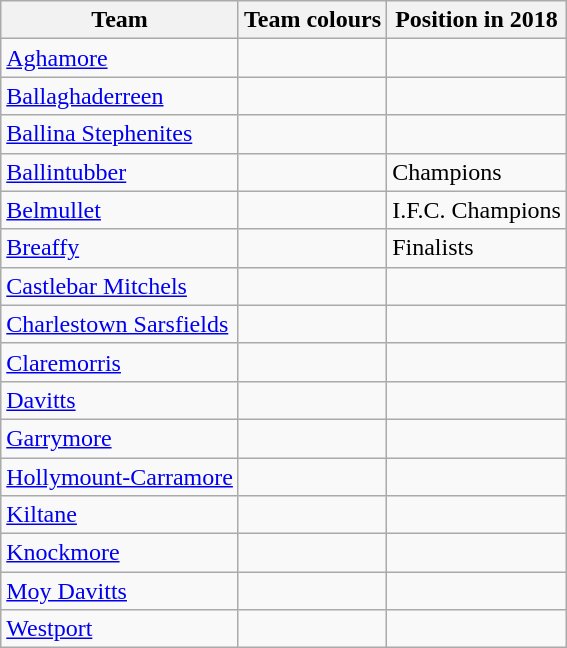<table class="wikitable">
<tr>
<th>Team</th>
<th>Team colours</th>
<th>Position in 2018</th>
</tr>
<tr>
<td><a href='#'>Aghamore</a></td>
<td></td>
<td></td>
</tr>
<tr>
<td><a href='#'>Ballaghaderreen</a></td>
<td></td>
<td></td>
</tr>
<tr>
<td><a href='#'>Ballina Stephenites</a></td>
<td></td>
<td></td>
</tr>
<tr>
<td><a href='#'>Ballintubber</a></td>
<td></td>
<td>Champions</td>
</tr>
<tr>
<td><a href='#'>Belmullet</a></td>
<td></td>
<td>I.F.C. Champions</td>
</tr>
<tr>
<td><a href='#'>Breaffy</a></td>
<td></td>
<td>Finalists</td>
</tr>
<tr>
<td><a href='#'>Castlebar Mitchels</a></td>
<td></td>
<td></td>
</tr>
<tr>
<td><a href='#'>Charlestown Sarsfields</a></td>
<td></td>
<td></td>
</tr>
<tr>
<td><a href='#'>Claremorris</a></td>
<td></td>
<td></td>
</tr>
<tr>
<td><a href='#'>Davitts</a></td>
<td></td>
<td></td>
</tr>
<tr>
<td><a href='#'>Garrymore</a></td>
<td></td>
<td></td>
</tr>
<tr>
<td><a href='#'>Hollymount-Carramore</a></td>
<td></td>
<td></td>
</tr>
<tr>
<td><a href='#'>Kiltane</a></td>
<td></td>
<td></td>
</tr>
<tr>
<td><a href='#'>Knockmore</a></td>
<td></td>
<td></td>
</tr>
<tr>
<td><a href='#'>Moy Davitts</a></td>
<td></td>
<td></td>
</tr>
<tr>
<td><a href='#'>Westport</a></td>
<td></td>
<td></td>
</tr>
</table>
